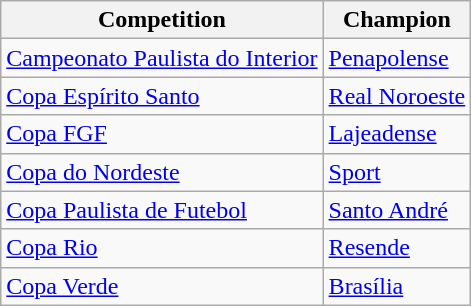<table class="wikitable">
<tr>
<th>Competition</th>
<th>Champion</th>
</tr>
<tr>
<td><a href='#'>Campeonato Paulista do Interior</a></td>
<td><a href='#'>Penapolense</a></td>
</tr>
<tr>
<td><a href='#'>Copa Espírito Santo</a></td>
<td><a href='#'>Real Noroeste</a></td>
</tr>
<tr>
<td><a href='#'>Copa FGF</a></td>
<td><a href='#'>Lajeadense</a></td>
</tr>
<tr>
<td><a href='#'>Copa do Nordeste</a></td>
<td><a href='#'>Sport</a></td>
</tr>
<tr>
<td><a href='#'>Copa Paulista de Futebol</a></td>
<td><a href='#'>Santo André</a></td>
</tr>
<tr>
<td><a href='#'>Copa Rio</a></td>
<td><a href='#'>Resende</a></td>
</tr>
<tr>
<td><a href='#'>Copa Verde</a></td>
<td><a href='#'>Brasília</a></td>
</tr>
</table>
